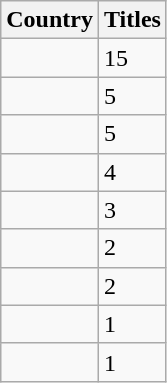<table class="wikitable ">
<tr>
<th>Country</th>
<th>Titles</th>
</tr>
<tr>
<td></td>
<td>15</td>
</tr>
<tr>
<td></td>
<td>5</td>
</tr>
<tr>
<td></td>
<td>5</td>
</tr>
<tr>
<td></td>
<td>4</td>
</tr>
<tr>
<td></td>
<td>3</td>
</tr>
<tr>
<td></td>
<td>2</td>
</tr>
<tr>
<td></td>
<td>2</td>
</tr>
<tr>
<td></td>
<td>1</td>
</tr>
<tr>
<td></td>
<td>1</td>
</tr>
</table>
